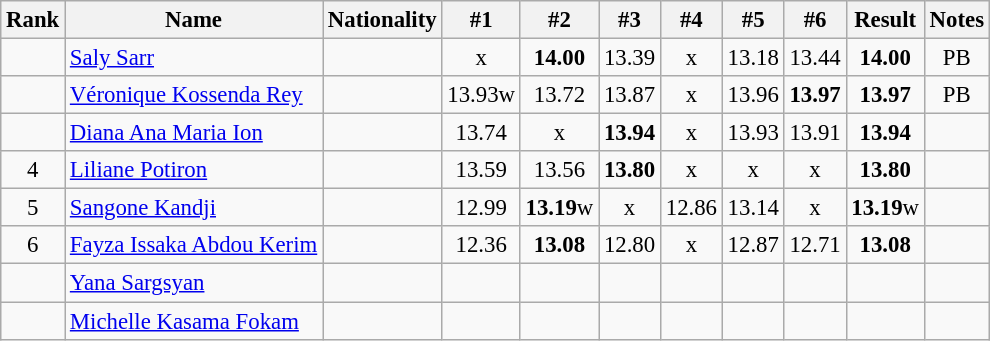<table class="wikitable sortable" style="text-align:center;font-size:95%">
<tr>
<th>Rank</th>
<th>Name</th>
<th>Nationality</th>
<th>#1</th>
<th>#2</th>
<th>#3</th>
<th>#4</th>
<th>#5</th>
<th>#6</th>
<th>Result</th>
<th>Notes</th>
</tr>
<tr>
<td></td>
<td align=left><a href='#'>Saly Sarr</a></td>
<td align=left></td>
<td>x</td>
<td><strong>14.00</strong></td>
<td>13.39</td>
<td>x</td>
<td>13.18</td>
<td>13.44</td>
<td><strong>14.00</strong></td>
<td>PB</td>
</tr>
<tr>
<td></td>
<td align=left><a href='#'>Véronique Kossenda Rey</a></td>
<td align=left></td>
<td>13.93w</td>
<td>13.72</td>
<td>13.87</td>
<td>x</td>
<td>13.96</td>
<td><strong>13.97</strong></td>
<td><strong>13.97</strong></td>
<td>PB</td>
</tr>
<tr>
<td></td>
<td align=left><a href='#'>Diana Ana Maria Ion</a></td>
<td align=left></td>
<td>13.74</td>
<td>x</td>
<td><strong>13.94</strong></td>
<td>x</td>
<td>13.93</td>
<td>13.91</td>
<td><strong>13.94</strong></td>
<td></td>
</tr>
<tr>
<td>4</td>
<td align=left><a href='#'>Liliane Potiron</a></td>
<td align=left></td>
<td>13.59</td>
<td>13.56</td>
<td><strong>13.80</strong></td>
<td>x</td>
<td>x</td>
<td>x</td>
<td><strong>13.80</strong></td>
<td></td>
</tr>
<tr>
<td>5</td>
<td align=left><a href='#'>Sangone Kandji</a></td>
<td align=left></td>
<td>12.99</td>
<td><strong>13.19</strong>w</td>
<td>x</td>
<td>12.86</td>
<td>13.14</td>
<td>x</td>
<td><strong>13.19</strong>w</td>
<td></td>
</tr>
<tr>
<td>6</td>
<td align=left><a href='#'>Fayza Issaka Abdou Kerim</a></td>
<td align=left></td>
<td>12.36</td>
<td><strong>13.08</strong></td>
<td>12.80</td>
<td>x</td>
<td>12.87</td>
<td>12.71</td>
<td><strong>13.08</strong></td>
<td></td>
</tr>
<tr>
<td></td>
<td align=left><a href='#'>Yana Sargsyan</a></td>
<td align=left></td>
<td></td>
<td></td>
<td></td>
<td></td>
<td></td>
<td></td>
<td><strong></strong></td>
<td></td>
</tr>
<tr>
<td></td>
<td align=left><a href='#'>Michelle Kasama Fokam</a></td>
<td align=left></td>
<td></td>
<td></td>
<td></td>
<td></td>
<td></td>
<td></td>
<td><strong></strong></td>
<td></td>
</tr>
</table>
